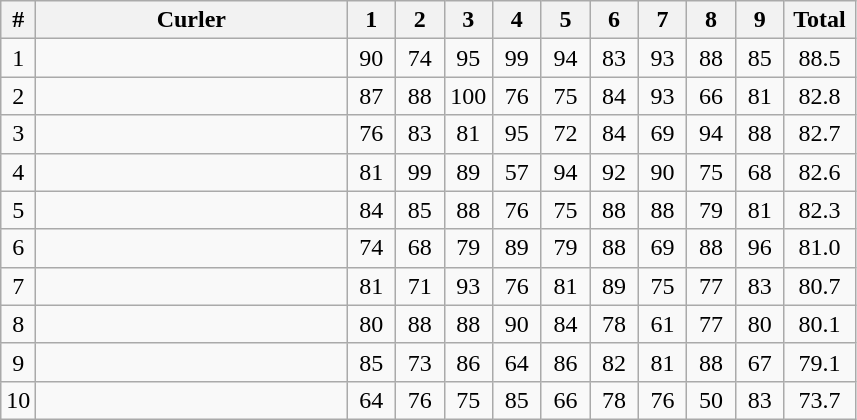<table class="wikitable sortable" style="text-align:center">
<tr>
<th>#</th>
<th width=200>Curler</th>
<th width=25>1</th>
<th width=25>2</th>
<th width=25>3</th>
<th width=25>4</th>
<th width=25>5</th>
<th width=25>6</th>
<th width=25>7</th>
<th width=25>8</th>
<th width=25>9</th>
<th width=40>Total</th>
</tr>
<tr>
<td>1</td>
<td align=left></td>
<td>90</td>
<td>74</td>
<td>95</td>
<td>99</td>
<td>94</td>
<td>83</td>
<td>93</td>
<td>88</td>
<td>85</td>
<td>88.5</td>
</tr>
<tr>
<td>2</td>
<td align=left></td>
<td>87</td>
<td>88</td>
<td>100</td>
<td>76</td>
<td>75</td>
<td>84</td>
<td>93</td>
<td>66</td>
<td>81</td>
<td>82.8</td>
</tr>
<tr>
<td>3</td>
<td align=left></td>
<td>76</td>
<td>83</td>
<td>81</td>
<td>95</td>
<td>72</td>
<td>84</td>
<td>69</td>
<td>94</td>
<td>88</td>
<td>82.7</td>
</tr>
<tr>
<td>4</td>
<td align=left></td>
<td>81</td>
<td>99</td>
<td>89</td>
<td>57</td>
<td>94</td>
<td>92</td>
<td>90</td>
<td>75</td>
<td>68</td>
<td>82.6</td>
</tr>
<tr>
<td>5</td>
<td align=left></td>
<td>84</td>
<td>85</td>
<td>88</td>
<td>76</td>
<td>75</td>
<td>88</td>
<td>88</td>
<td>79</td>
<td>81</td>
<td>82.3</td>
</tr>
<tr>
<td>6</td>
<td align=left></td>
<td>74</td>
<td>68</td>
<td>79</td>
<td>89</td>
<td>79</td>
<td>88</td>
<td>69</td>
<td>88</td>
<td>96</td>
<td>81.0</td>
</tr>
<tr>
<td>7</td>
<td align=left></td>
<td>81</td>
<td>71</td>
<td>93</td>
<td>76</td>
<td>81</td>
<td>89</td>
<td>75</td>
<td>77</td>
<td>83</td>
<td>80.7</td>
</tr>
<tr>
<td>8</td>
<td align=left></td>
<td>80</td>
<td>88</td>
<td>88</td>
<td>90</td>
<td>84</td>
<td>78</td>
<td>61</td>
<td>77</td>
<td>80</td>
<td>80.1</td>
</tr>
<tr>
<td>9</td>
<td align=left></td>
<td>85</td>
<td>73</td>
<td>86</td>
<td>64</td>
<td>86</td>
<td>82</td>
<td>81</td>
<td>88</td>
<td>67</td>
<td>79.1</td>
</tr>
<tr>
<td>10</td>
<td align=left></td>
<td>64</td>
<td>76</td>
<td>75</td>
<td>85</td>
<td>66</td>
<td>78</td>
<td>76</td>
<td>50</td>
<td>83</td>
<td>73.7</td>
</tr>
</table>
